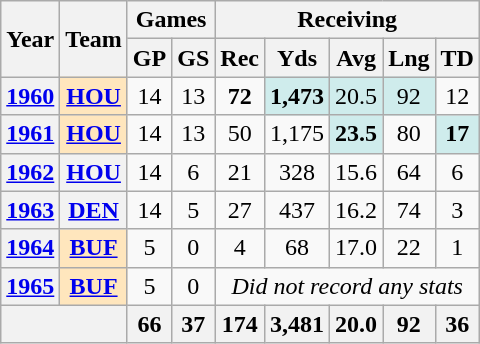<table class="wikitable" style="text-align:center;">
<tr>
<th rowspan="2">Year</th>
<th rowspan="2">Team</th>
<th colspan="2">Games</th>
<th colspan="5">Receiving</th>
</tr>
<tr>
<th>GP</th>
<th>GS</th>
<th>Rec</th>
<th>Yds</th>
<th>Avg</th>
<th>Lng</th>
<th>TD</th>
</tr>
<tr>
<th><a href='#'>1960</a></th>
<th style="background:#ffe6bd;"><a href='#'>HOU</a></th>
<td>14</td>
<td>13</td>
<td><strong>72</strong></td>
<td style="background:#cfecec;"><strong>1,473</strong></td>
<td style="background:#cfecec;">20.5</td>
<td style="background:#cfecec;">92</td>
<td>12</td>
</tr>
<tr>
<th><a href='#'>1961</a></th>
<th style="background:#ffe6bd;"><a href='#'>HOU</a></th>
<td>14</td>
<td>13</td>
<td>50</td>
<td>1,175</td>
<td style="background:#cfecec;"><strong>23.5</strong></td>
<td>80</td>
<td style="background:#cfecec;"><strong>17</strong></td>
</tr>
<tr>
<th><a href='#'>1962</a></th>
<th><a href='#'>HOU</a></th>
<td>14</td>
<td>6</td>
<td>21</td>
<td>328</td>
<td>15.6</td>
<td>64</td>
<td>6</td>
</tr>
<tr>
<th><a href='#'>1963</a></th>
<th><a href='#'>DEN</a></th>
<td>14</td>
<td>5</td>
<td>27</td>
<td>437</td>
<td>16.2</td>
<td>74</td>
<td>3</td>
</tr>
<tr>
<th><a href='#'>1964</a></th>
<th style="background:#ffe6bd;"><a href='#'>BUF</a></th>
<td>5</td>
<td>0</td>
<td>4</td>
<td>68</td>
<td>17.0</td>
<td>22</td>
<td>1</td>
</tr>
<tr>
<th><a href='#'>1965</a></th>
<th style="background:#ffe6bd;"><a href='#'>BUF</a></th>
<td>5</td>
<td>0</td>
<td colspan="5"><em>Did not record any stats</em></td>
</tr>
<tr>
<th colspan="2"></th>
<th>66</th>
<th>37</th>
<th>174</th>
<th>3,481</th>
<th>20.0</th>
<th>92</th>
<th>36</th>
</tr>
</table>
